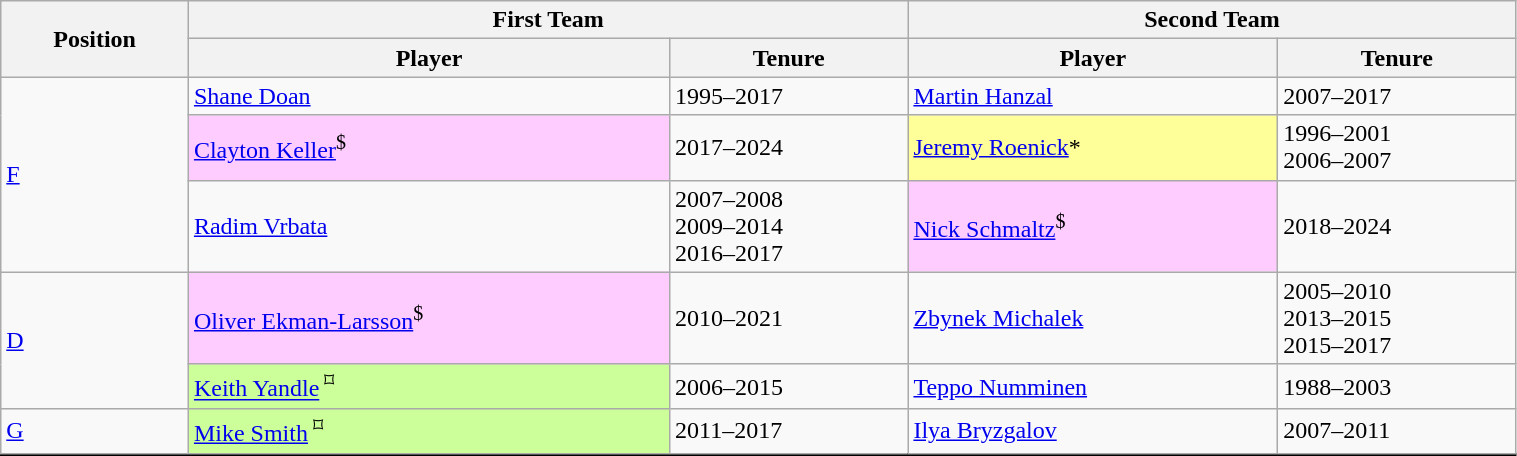<table class="wikitable" style="width:80%">
<tr>
<th rowspan=2>Position</th>
<th colspan=2>First Team</th>
<th colspan=2>Second Team</th>
</tr>
<tr>
<th>Player</th>
<th>Tenure</th>
<th>Player</th>
<th>Tenure</th>
</tr>
<tr>
<td rowspan="3"><a href='#'>F</a></td>
<td><a href='#'>Shane Doan</a></td>
<td>1995–2017</td>
<td><a href='#'>Martin Hanzal</a></td>
<td>2007–2017</td>
</tr>
<tr>
<td bgcolor="#FFCCFF"><a href='#'>Clayton Keller</a><sup>$</sup></td>
<td>2017–2024</td>
<td bgcolor="#FFFF99"><a href='#'>Jeremy Roenick</a>*</td>
<td>1996–2001<br>2006–2007</td>
</tr>
<tr>
<td><a href='#'>Radim Vrbata</a></td>
<td>2007–2008<br>2009–2014<br>2016–2017</td>
<td bgcolor="#FFCCFF"><a href='#'>Nick Schmaltz</a><sup>$</sup></td>
<td>2018–2024</td>
</tr>
<tr>
<td rowspan="2"><a href='#'>D</a></td>
<td bgcolor="#FFCCFF"><a href='#'>Oliver Ekman-Larsson</a><sup>$</sup></td>
<td>2010–2021</td>
<td><a href='#'>Zbynek Michalek</a></td>
<td>2005–2010<br>2013–2015<br>2015–2017</td>
</tr>
<tr>
<td bgcolor="#CCFF99"><a href='#'>Keith Yandle</a><sup> ⌑</sup></td>
<td>2006–2015</td>
<td><a href='#'>Teppo Numminen</a></td>
<td>1988–2003</td>
</tr>
<tr>
<td><a href='#'>G</a></td>
<td bgcolor="#CCFF99"><a href='#'>Mike Smith</a><sup> ⌑</sup></td>
<td>2011–2017</td>
<td><a href='#'>Ilya Bryzgalov</a></td>
<td>2007–2011</td>
</tr>
<tr style="border-top:2px solid black">
</tr>
</table>
